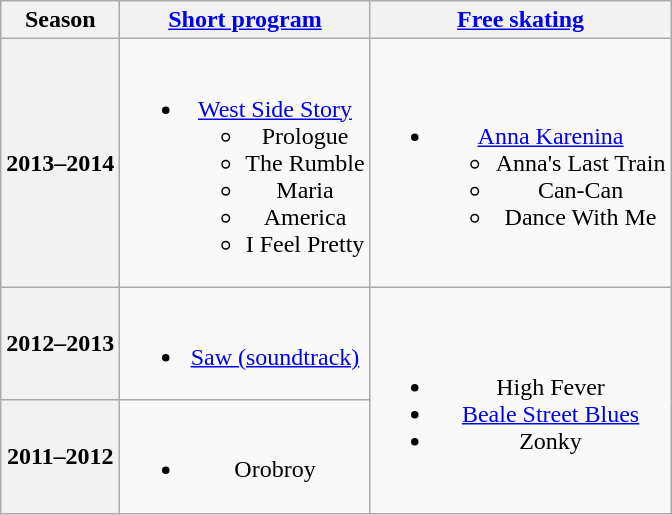<table class=wikitable style=text-align:center>
<tr>
<th>Season</th>
<th><a href='#'>Short program</a></th>
<th><a href='#'>Free skating</a></th>
</tr>
<tr>
<th>2013–2014 <br> </th>
<td><br><ul><li><a href='#'>West Side Story</a> <br><ul><li>Prologue</li><li>The Rumble</li><li>Maria</li><li>America</li><li>I Feel Pretty</li></ul></li></ul></td>
<td><br><ul><li><a href='#'>Anna Karenina</a> <br><ul><li>Anna's Last Train</li><li>Can-Can</li><li>Dance With Me</li></ul></li></ul></td>
</tr>
<tr>
<th>2012–2013 <br> </th>
<td><br><ul><li><a href='#'>Saw (soundtrack)</a></li></ul></td>
<td rowspan=2><br><ul><li>High Fever <br></li><li><a href='#'>Beale Street Blues</a> <br></li><li>Zonky <br></li></ul></td>
</tr>
<tr>
<th>2011–2012 <br> </th>
<td><br><ul><li>Orobroy <br></li></ul></td>
</tr>
</table>
